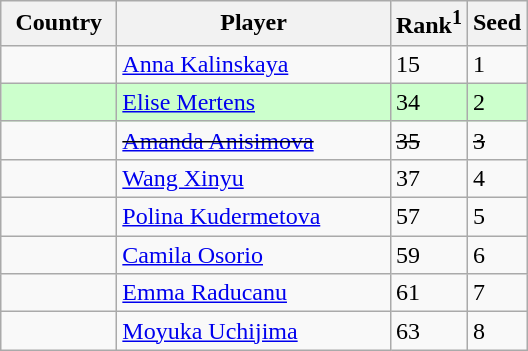<table class="sortable wikitable">
<tr>
<th width="70">Country</th>
<th width="175">Player</th>
<th>Rank<sup>1</sup></th>
<th>Seed</th>
</tr>
<tr>
<td></td>
<td><a href='#'>Anna Kalinskaya</a></td>
<td>15</td>
<td>1</td>
</tr>
<tr style="background:#cfc;">
<td></td>
<td><a href='#'>Elise Mertens</a></td>
<td>34</td>
<td>2</td>
</tr>
<tr>
<td><s></s></td>
<td><s><a href='#'>Amanda Anisimova</a></s></td>
<td><s>35</s></td>
<td><s>3</s></td>
</tr>
<tr>
<td></td>
<td><a href='#'>Wang Xinyu</a></td>
<td>37</td>
<td>4</td>
</tr>
<tr>
<td></td>
<td><a href='#'>Polina Kudermetova</a></td>
<td>57</td>
<td>5</td>
</tr>
<tr>
<td></td>
<td><a href='#'>Camila Osorio</a></td>
<td>59</td>
<td>6</td>
</tr>
<tr>
<td></td>
<td><a href='#'>Emma Raducanu</a></td>
<td>61</td>
<td>7</td>
</tr>
<tr>
<td></td>
<td><a href='#'>Moyuka Uchijima</a></td>
<td>63</td>
<td>8</td>
</tr>
</table>
